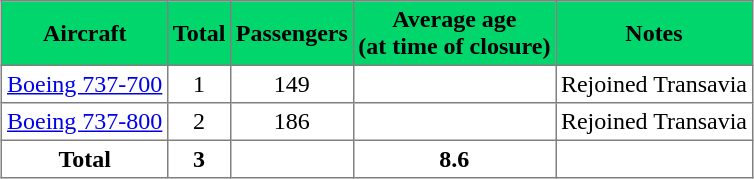<table class="toccolours " border="1" cellpadding="3" style="border-collapse:collapse;text-align:center;margin:auto;">
<tr bgcolor=#00d66b>
<th><span>Aircraft</span></th>
<th><span>Total</span></th>
<th><span>Passengers</span></th>
<th><span>Average age<br>(at time of closure)</span></th>
<th><span>Notes</span></th>
</tr>
<tr>
<td><a href='#'>Boeing 737-700</a></td>
<td>1</td>
<td>149</td>
<td></td>
<td>Rejoined Transavia</td>
</tr>
<tr>
<td><a href='#'>Boeing 737-800</a></td>
<td>2</td>
<td>186</td>
<td></td>
<td>Rejoined Transavia</td>
</tr>
<tr>
<td><strong>Total</strong></td>
<td><strong>3</strong></td>
<td></td>
<td><strong>8.6</strong></td>
<td></td>
</tr>
</table>
